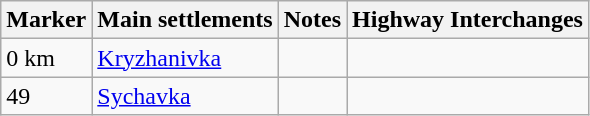<table class="wikitable">
<tr>
<th>Marker</th>
<th>Main settlements</th>
<th>Notes</th>
<th>Highway Interchanges</th>
</tr>
<tr>
<td>0 km</td>
<td><a href='#'>Kryzhanivka</a></td>
<td></td>
<td></td>
</tr>
<tr>
<td>49</td>
<td><a href='#'>Sychavka</a></td>
<td></td>
<td></td>
</tr>
</table>
